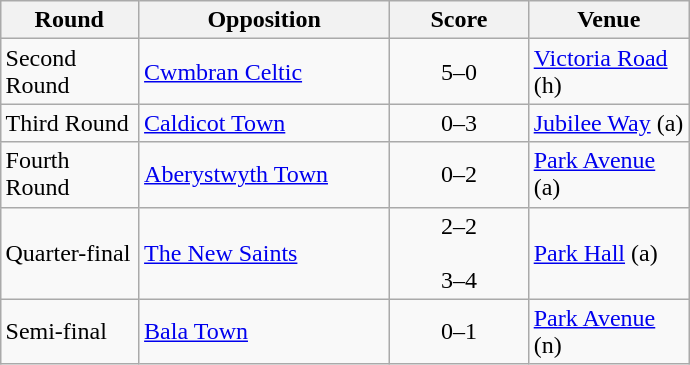<table class="wikitable" style="text-align:left;margin-left:1em;float:right">
<tr>
<th width=85>Round</th>
<th width=160>Opposition</th>
<th width=85>Score</th>
<th width=100>Venue</th>
</tr>
<tr>
<td>Second Round</td>
<td><a href='#'>Cwmbran Celtic</a></td>
<td align=center>5–0</td>
<td><a href='#'>Victoria Road</a> (h)</td>
</tr>
<tr>
<td>Third Round</td>
<td><a href='#'>Caldicot Town</a></td>
<td align=center>0–3</td>
<td><a href='#'>Jubilee Way</a> (a)</td>
</tr>
<tr>
<td>Fourth Round</td>
<td><a href='#'>Aberystwyth Town</a></td>
<td align=center>0–2</td>
<td><a href='#'>Park Avenue</a> (a)</td>
</tr>
<tr>
<td>Quarter-final</td>
<td><a href='#'>The New Saints</a></td>
<td align=center>2–2<br><br>3–4<br></td>
<td><a href='#'>Park Hall</a> (a)</td>
</tr>
<tr>
<td>Semi-final</td>
<td><a href='#'>Bala Town</a></td>
<td align=center>0–1</td>
<td><a href='#'>Park Avenue</a> (n)</td>
</tr>
</table>
